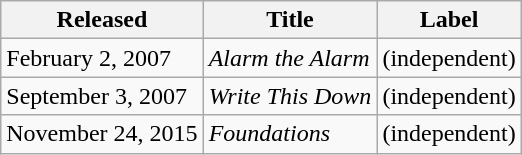<table class="wikitable">
<tr>
<th>Released</th>
<th>Title</th>
<th>Label</th>
</tr>
<tr>
<td>February 2, 2007</td>
<td><em>Alarm the Alarm</em></td>
<td>(independent)</td>
</tr>
<tr>
<td>September 3, 2007</td>
<td><em>Write This Down</em></td>
<td>(independent)</td>
</tr>
<tr>
<td>November 24, 2015</td>
<td><em>Foundations</em></td>
<td>(independent)</td>
</tr>
</table>
